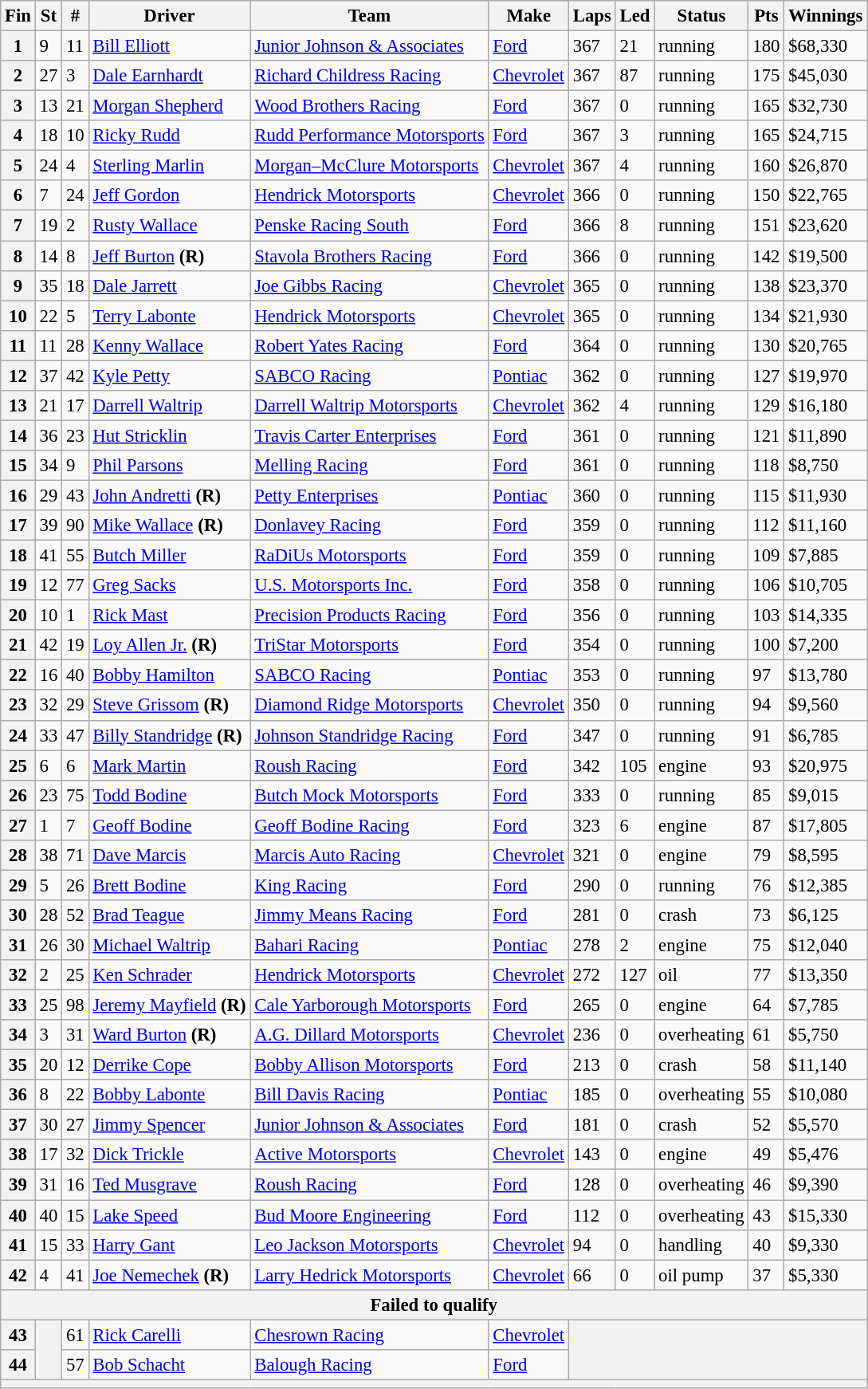<table class="wikitable" style="font-size:95%">
<tr>
<th>Fin</th>
<th>St</th>
<th>#</th>
<th>Driver</th>
<th>Team</th>
<th>Make</th>
<th>Laps</th>
<th>Led</th>
<th>Status</th>
<th>Pts</th>
<th>Winnings</th>
</tr>
<tr>
<th>1</th>
<td>9</td>
<td>11</td>
<td><a href='#'>Bill Elliott</a></td>
<td><a href='#'>Junior Johnson & Associates</a></td>
<td><a href='#'>Ford</a></td>
<td>367</td>
<td>21</td>
<td>running</td>
<td>180</td>
<td>$68,330</td>
</tr>
<tr>
<th>2</th>
<td>27</td>
<td>3</td>
<td><a href='#'>Dale Earnhardt</a></td>
<td><a href='#'>Richard Childress Racing</a></td>
<td><a href='#'>Chevrolet</a></td>
<td>367</td>
<td>87</td>
<td>running</td>
<td>175</td>
<td>$45,030</td>
</tr>
<tr>
<th>3</th>
<td>13</td>
<td>21</td>
<td><a href='#'>Morgan Shepherd</a></td>
<td><a href='#'>Wood Brothers Racing</a></td>
<td><a href='#'>Ford</a></td>
<td>367</td>
<td>0</td>
<td>running</td>
<td>165</td>
<td>$32,730</td>
</tr>
<tr>
<th>4</th>
<td>18</td>
<td>10</td>
<td><a href='#'>Ricky Rudd</a></td>
<td><a href='#'>Rudd Performance Motorsports</a></td>
<td><a href='#'>Ford</a></td>
<td>367</td>
<td>3</td>
<td>running</td>
<td>165</td>
<td>$24,715</td>
</tr>
<tr>
<th>5</th>
<td>24</td>
<td>4</td>
<td><a href='#'>Sterling Marlin</a></td>
<td><a href='#'>Morgan–McClure Motorsports</a></td>
<td><a href='#'>Chevrolet</a></td>
<td>367</td>
<td>4</td>
<td>running</td>
<td>160</td>
<td>$26,870</td>
</tr>
<tr>
<th>6</th>
<td>7</td>
<td>24</td>
<td><a href='#'>Jeff Gordon</a></td>
<td><a href='#'>Hendrick Motorsports</a></td>
<td><a href='#'>Chevrolet</a></td>
<td>366</td>
<td>0</td>
<td>running</td>
<td>150</td>
<td>$22,765</td>
</tr>
<tr>
<th>7</th>
<td>19</td>
<td>2</td>
<td><a href='#'>Rusty Wallace</a></td>
<td><a href='#'>Penske Racing South</a></td>
<td><a href='#'>Ford</a></td>
<td>366</td>
<td>8</td>
<td>running</td>
<td>151</td>
<td>$23,620</td>
</tr>
<tr>
<th>8</th>
<td>14</td>
<td>8</td>
<td><a href='#'>Jeff Burton</a> <strong>(R)</strong></td>
<td><a href='#'>Stavola Brothers Racing</a></td>
<td><a href='#'>Ford</a></td>
<td>366</td>
<td>0</td>
<td>running</td>
<td>142</td>
<td>$19,500</td>
</tr>
<tr>
<th>9</th>
<td>35</td>
<td>18</td>
<td><a href='#'>Dale Jarrett</a></td>
<td><a href='#'>Joe Gibbs Racing</a></td>
<td><a href='#'>Chevrolet</a></td>
<td>365</td>
<td>0</td>
<td>running</td>
<td>138</td>
<td>$23,370</td>
</tr>
<tr>
<th>10</th>
<td>22</td>
<td>5</td>
<td><a href='#'>Terry Labonte</a></td>
<td><a href='#'>Hendrick Motorsports</a></td>
<td><a href='#'>Chevrolet</a></td>
<td>365</td>
<td>0</td>
<td>running</td>
<td>134</td>
<td>$21,930</td>
</tr>
<tr>
<th>11</th>
<td>11</td>
<td>28</td>
<td><a href='#'>Kenny Wallace</a></td>
<td><a href='#'>Robert Yates Racing</a></td>
<td><a href='#'>Ford</a></td>
<td>364</td>
<td>0</td>
<td>running</td>
<td>130</td>
<td>$20,765</td>
</tr>
<tr>
<th>12</th>
<td>37</td>
<td>42</td>
<td><a href='#'>Kyle Petty</a></td>
<td><a href='#'>SABCO Racing</a></td>
<td><a href='#'>Pontiac</a></td>
<td>362</td>
<td>0</td>
<td>running</td>
<td>127</td>
<td>$19,970</td>
</tr>
<tr>
<th>13</th>
<td>21</td>
<td>17</td>
<td><a href='#'>Darrell Waltrip</a></td>
<td><a href='#'>Darrell Waltrip Motorsports</a></td>
<td><a href='#'>Chevrolet</a></td>
<td>362</td>
<td>4</td>
<td>running</td>
<td>129</td>
<td>$16,180</td>
</tr>
<tr>
<th>14</th>
<td>36</td>
<td>23</td>
<td><a href='#'>Hut Stricklin</a></td>
<td><a href='#'>Travis Carter Enterprises</a></td>
<td><a href='#'>Ford</a></td>
<td>361</td>
<td>0</td>
<td>running</td>
<td>121</td>
<td>$11,890</td>
</tr>
<tr>
<th>15</th>
<td>34</td>
<td>9</td>
<td><a href='#'>Phil Parsons</a></td>
<td><a href='#'>Melling Racing</a></td>
<td><a href='#'>Ford</a></td>
<td>361</td>
<td>0</td>
<td>running</td>
<td>118</td>
<td>$8,750</td>
</tr>
<tr>
<th>16</th>
<td>29</td>
<td>43</td>
<td><a href='#'>John Andretti</a> <strong>(R)</strong></td>
<td><a href='#'>Petty Enterprises</a></td>
<td><a href='#'>Pontiac</a></td>
<td>360</td>
<td>0</td>
<td>running</td>
<td>115</td>
<td>$11,930</td>
</tr>
<tr>
<th>17</th>
<td>39</td>
<td>90</td>
<td><a href='#'>Mike Wallace</a> <strong>(R)</strong></td>
<td><a href='#'>Donlavey Racing</a></td>
<td><a href='#'>Ford</a></td>
<td>359</td>
<td>0</td>
<td>running</td>
<td>112</td>
<td>$11,160</td>
</tr>
<tr>
<th>18</th>
<td>41</td>
<td>55</td>
<td><a href='#'>Butch Miller</a></td>
<td><a href='#'>RaDiUs Motorsports</a></td>
<td><a href='#'>Ford</a></td>
<td>359</td>
<td>0</td>
<td>running</td>
<td>109</td>
<td>$7,885</td>
</tr>
<tr>
<th>19</th>
<td>12</td>
<td>77</td>
<td><a href='#'>Greg Sacks</a></td>
<td><a href='#'>U.S. Motorsports Inc.</a></td>
<td><a href='#'>Ford</a></td>
<td>358</td>
<td>0</td>
<td>running</td>
<td>106</td>
<td>$10,705</td>
</tr>
<tr>
<th>20</th>
<td>10</td>
<td>1</td>
<td><a href='#'>Rick Mast</a></td>
<td><a href='#'>Precision Products Racing</a></td>
<td><a href='#'>Ford</a></td>
<td>356</td>
<td>0</td>
<td>running</td>
<td>103</td>
<td>$14,335</td>
</tr>
<tr>
<th>21</th>
<td>42</td>
<td>19</td>
<td><a href='#'>Loy Allen Jr.</a> <strong>(R)</strong></td>
<td><a href='#'>TriStar Motorsports</a></td>
<td><a href='#'>Ford</a></td>
<td>354</td>
<td>0</td>
<td>running</td>
<td>100</td>
<td>$7,200</td>
</tr>
<tr>
<th>22</th>
<td>16</td>
<td>40</td>
<td><a href='#'>Bobby Hamilton</a></td>
<td><a href='#'>SABCO Racing</a></td>
<td><a href='#'>Pontiac</a></td>
<td>353</td>
<td>0</td>
<td>running</td>
<td>97</td>
<td>$13,780</td>
</tr>
<tr>
<th>23</th>
<td>32</td>
<td>29</td>
<td><a href='#'>Steve Grissom</a> <strong>(R)</strong></td>
<td><a href='#'>Diamond Ridge Motorsports</a></td>
<td><a href='#'>Chevrolet</a></td>
<td>350</td>
<td>0</td>
<td>running</td>
<td>94</td>
<td>$9,560</td>
</tr>
<tr>
<th>24</th>
<td>33</td>
<td>47</td>
<td><a href='#'>Billy Standridge</a> <strong>(R)</strong></td>
<td><a href='#'>Johnson Standridge Racing</a></td>
<td><a href='#'>Ford</a></td>
<td>347</td>
<td>0</td>
<td>running</td>
<td>91</td>
<td>$6,785</td>
</tr>
<tr>
<th>25</th>
<td>6</td>
<td>6</td>
<td><a href='#'>Mark Martin</a></td>
<td><a href='#'>Roush Racing</a></td>
<td><a href='#'>Ford</a></td>
<td>342</td>
<td>105</td>
<td>engine</td>
<td>93</td>
<td>$20,975</td>
</tr>
<tr>
<th>26</th>
<td>23</td>
<td>75</td>
<td><a href='#'>Todd Bodine</a></td>
<td><a href='#'>Butch Mock Motorsports</a></td>
<td><a href='#'>Ford</a></td>
<td>333</td>
<td>0</td>
<td>running</td>
<td>85</td>
<td>$9,015</td>
</tr>
<tr>
<th>27</th>
<td>1</td>
<td>7</td>
<td><a href='#'>Geoff Bodine</a></td>
<td><a href='#'>Geoff Bodine Racing</a></td>
<td><a href='#'>Ford</a></td>
<td>323</td>
<td>6</td>
<td>engine</td>
<td>87</td>
<td>$17,805</td>
</tr>
<tr>
<th>28</th>
<td>38</td>
<td>71</td>
<td><a href='#'>Dave Marcis</a></td>
<td><a href='#'>Marcis Auto Racing</a></td>
<td><a href='#'>Chevrolet</a></td>
<td>321</td>
<td>0</td>
<td>engine</td>
<td>79</td>
<td>$8,595</td>
</tr>
<tr>
<th>29</th>
<td>5</td>
<td>26</td>
<td><a href='#'>Brett Bodine</a></td>
<td><a href='#'>King Racing</a></td>
<td><a href='#'>Ford</a></td>
<td>290</td>
<td>0</td>
<td>running</td>
<td>76</td>
<td>$12,385</td>
</tr>
<tr>
<th>30</th>
<td>28</td>
<td>52</td>
<td><a href='#'>Brad Teague</a></td>
<td><a href='#'>Jimmy Means Racing</a></td>
<td><a href='#'>Ford</a></td>
<td>281</td>
<td>0</td>
<td>crash</td>
<td>73</td>
<td>$6,125</td>
</tr>
<tr>
<th>31</th>
<td>26</td>
<td>30</td>
<td><a href='#'>Michael Waltrip</a></td>
<td><a href='#'>Bahari Racing</a></td>
<td><a href='#'>Pontiac</a></td>
<td>278</td>
<td>2</td>
<td>engine</td>
<td>75</td>
<td>$12,040</td>
</tr>
<tr>
<th>32</th>
<td>2</td>
<td>25</td>
<td><a href='#'>Ken Schrader</a></td>
<td><a href='#'>Hendrick Motorsports</a></td>
<td><a href='#'>Chevrolet</a></td>
<td>272</td>
<td>127</td>
<td>oil</td>
<td>77</td>
<td>$13,350</td>
</tr>
<tr>
<th>33</th>
<td>25</td>
<td>98</td>
<td><a href='#'>Jeremy Mayfield</a> <strong>(R)</strong></td>
<td><a href='#'>Cale Yarborough Motorsports</a></td>
<td><a href='#'>Ford</a></td>
<td>265</td>
<td>0</td>
<td>engine</td>
<td>64</td>
<td>$7,785</td>
</tr>
<tr>
<th>34</th>
<td>3</td>
<td>31</td>
<td><a href='#'>Ward Burton</a> <strong>(R)</strong></td>
<td><a href='#'>A.G. Dillard Motorsports</a></td>
<td><a href='#'>Chevrolet</a></td>
<td>236</td>
<td>0</td>
<td>overheating</td>
<td>61</td>
<td>$5,750</td>
</tr>
<tr>
<th>35</th>
<td>20</td>
<td>12</td>
<td><a href='#'>Derrike Cope</a></td>
<td><a href='#'>Bobby Allison Motorsports</a></td>
<td><a href='#'>Ford</a></td>
<td>213</td>
<td>0</td>
<td>crash</td>
<td>58</td>
<td>$11,140</td>
</tr>
<tr>
<th>36</th>
<td>8</td>
<td>22</td>
<td><a href='#'>Bobby Labonte</a></td>
<td><a href='#'>Bill Davis Racing</a></td>
<td><a href='#'>Pontiac</a></td>
<td>185</td>
<td>0</td>
<td>overheating</td>
<td>55</td>
<td>$10,080</td>
</tr>
<tr>
<th>37</th>
<td>30</td>
<td>27</td>
<td><a href='#'>Jimmy Spencer</a></td>
<td><a href='#'>Junior Johnson & Associates</a></td>
<td><a href='#'>Ford</a></td>
<td>181</td>
<td>0</td>
<td>crash</td>
<td>52</td>
<td>$5,570</td>
</tr>
<tr>
<th>38</th>
<td>17</td>
<td>32</td>
<td><a href='#'>Dick Trickle</a></td>
<td><a href='#'>Active Motorsports</a></td>
<td><a href='#'>Chevrolet</a></td>
<td>143</td>
<td>0</td>
<td>engine</td>
<td>49</td>
<td>$5,476</td>
</tr>
<tr>
<th>39</th>
<td>31</td>
<td>16</td>
<td><a href='#'>Ted Musgrave</a></td>
<td><a href='#'>Roush Racing</a></td>
<td><a href='#'>Ford</a></td>
<td>128</td>
<td>0</td>
<td>overheating</td>
<td>46</td>
<td>$9,390</td>
</tr>
<tr>
<th>40</th>
<td>40</td>
<td>15</td>
<td><a href='#'>Lake Speed</a></td>
<td><a href='#'>Bud Moore Engineering</a></td>
<td><a href='#'>Ford</a></td>
<td>112</td>
<td>0</td>
<td>overheating</td>
<td>43</td>
<td>$15,330</td>
</tr>
<tr>
<th>41</th>
<td>15</td>
<td>33</td>
<td><a href='#'>Harry Gant</a></td>
<td><a href='#'>Leo Jackson Motorsports</a></td>
<td><a href='#'>Chevrolet</a></td>
<td>94</td>
<td>0</td>
<td>handling</td>
<td>40</td>
<td>$9,330</td>
</tr>
<tr>
<th>42</th>
<td>4</td>
<td>41</td>
<td><a href='#'>Joe Nemechek</a> <strong>(R)</strong></td>
<td><a href='#'>Larry Hedrick Motorsports</a></td>
<td><a href='#'>Chevrolet</a></td>
<td>66</td>
<td>0</td>
<td>oil pump</td>
<td>37</td>
<td>$5,330</td>
</tr>
<tr>
<th colspan="11">Failed to qualify</th>
</tr>
<tr>
<th>43</th>
<th rowspan="2"></th>
<td>61</td>
<td><a href='#'>Rick Carelli</a></td>
<td><a href='#'>Chesrown Racing</a></td>
<td><a href='#'>Chevrolet</a></td>
<th colspan="5" rowspan="2"></th>
</tr>
<tr>
<th>44</th>
<td>57</td>
<td><a href='#'>Bob Schacht</a></td>
<td><a href='#'>Balough Racing</a></td>
<td><a href='#'>Ford</a></td>
</tr>
<tr>
<th colspan="11"></th>
</tr>
</table>
